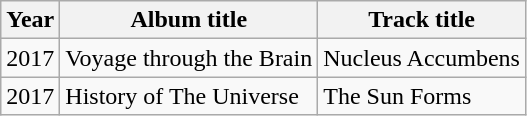<table class="wikitable sortable">
<tr>
<th>Year</th>
<th>Album title</th>
<th>Track title</th>
</tr>
<tr>
<td>2017</td>
<td>Voyage through the Brain</td>
<td>Nucleus Accumbens</td>
</tr>
<tr>
<td>2017</td>
<td>History of The Universe</td>
<td>The Sun Forms</td>
</tr>
</table>
